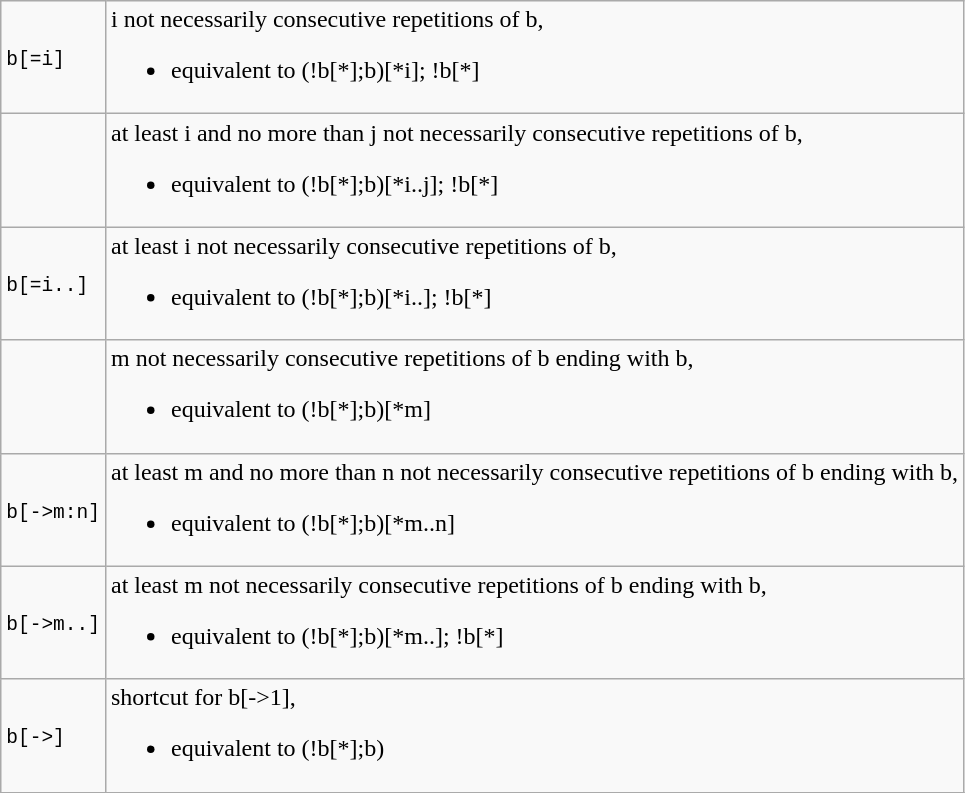<table class="wikitable">
<tr>
<td><code> b[=i] </code></td>
<td>i not necessarily consecutive repetitions of b,<br><ul><li>equivalent to (!b[*];b)[*i]; !b[*]</li></ul></td>
</tr>
<tr>
<td></td>
<td>at least i  and no more than j not necessarily consecutive repetitions of b,<br><ul><li>equivalent to (!b[*];b)[*i..j]; !b[*]</li></ul></td>
</tr>
<tr>
<td><code> b[=i..] </code></td>
<td>at least i not necessarily consecutive repetitions of b,<br><ul><li>equivalent to (!b[*];b)[*i..]; !b[*]</li></ul></td>
</tr>
<tr>
<td></td>
<td>m not necessarily consecutive repetitions of b ending with b,<br><ul><li>equivalent to (!b[*];b)[*m]</li></ul></td>
</tr>
<tr>
<td><code> b[->m:n] </code></td>
<td>at least m and no more than n not necessarily consecutive repetitions of b ending with b,<br><ul><li>equivalent to (!b[*];b)[*m..n]</li></ul></td>
</tr>
<tr>
<td><code> b[->m..] </code></td>
<td>at least m not necessarily consecutive repetitions of b ending with b,<br><ul><li>equivalent to (!b[*];b)[*m..]; !b[*]</li></ul></td>
</tr>
<tr>
<td><code> b[->] </code></td>
<td>shortcut for b[->1],<br><ul><li>equivalent to (!b[*];b)</li></ul></td>
</tr>
<tr>
</tr>
</table>
